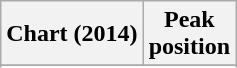<table class="wikitable sortable plainrowheaders">
<tr>
<th>Chart (2014)</th>
<th>Peak<br>position</th>
</tr>
<tr>
</tr>
<tr>
</tr>
<tr>
</tr>
<tr>
</tr>
<tr>
</tr>
<tr>
</tr>
</table>
